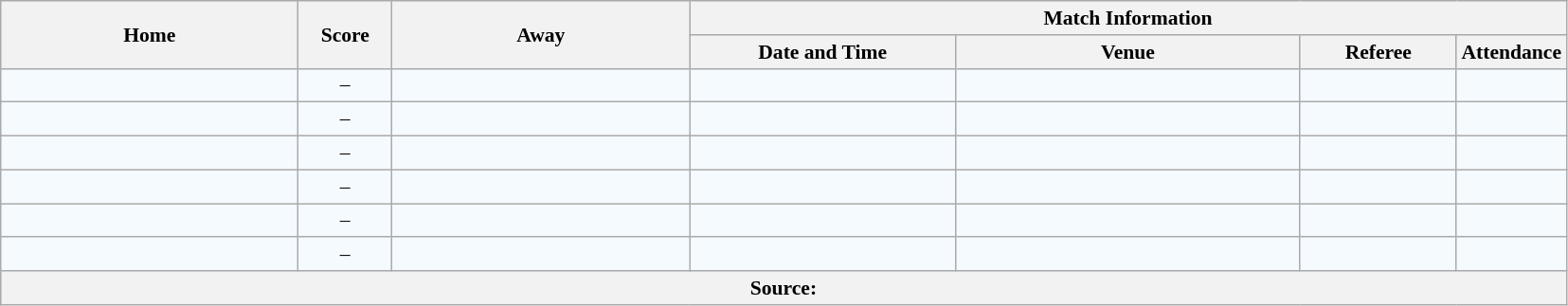<table class="wikitable" style="border-collapse:collapse; font-size:90%; text-align:center;">
<tr>
<th rowspan="2" width="19%">Home</th>
<th rowspan="2" width="6%">Score</th>
<th rowspan="2" width="19%">Away</th>
<th colspan="4">Match Information</th>
</tr>
<tr bgcolor="#CCCCCC">
<th width="17%">Date and Time</th>
<th width="22%">Venue</th>
<th width="10%">Referee</th>
<th width="7%">Attendance</th>
</tr>
<tr bgcolor="#F5FAFF">
<td></td>
<td>–</td>
<td></td>
<td></td>
<td></td>
<td></td>
<td></td>
</tr>
<tr bgcolor="#F5FAFF">
<td></td>
<td>–</td>
<td></td>
<td></td>
<td></td>
<td></td>
<td></td>
</tr>
<tr bgcolor="#F5FAFF">
<td></td>
<td>–</td>
<td></td>
<td></td>
<td></td>
<td></td>
<td></td>
</tr>
<tr bgcolor="#F5FAFF">
<td></td>
<td>–</td>
<td></td>
<td></td>
<td></td>
<td></td>
<td></td>
</tr>
<tr bgcolor="#F5FAFF">
<td></td>
<td>–</td>
<td></td>
<td></td>
<td></td>
<td></td>
<td></td>
</tr>
<tr bgcolor="#F5FAFF">
<td></td>
<td>–</td>
<td></td>
<td></td>
<td></td>
<td></td>
<td></td>
</tr>
<tr bgcolor="#C1D8FF">
<th colspan="7">Source:</th>
</tr>
</table>
